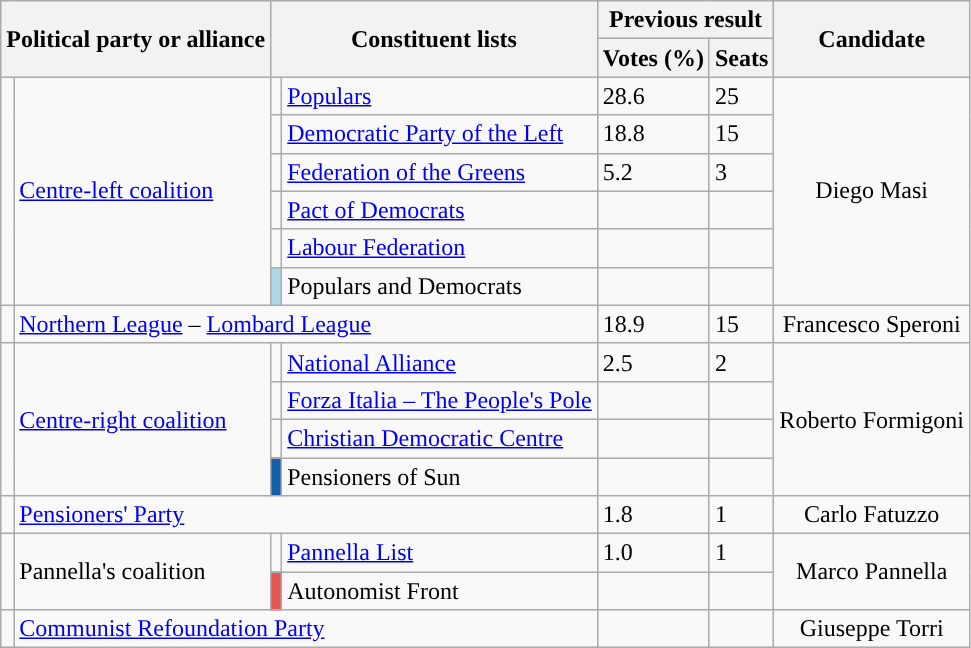<table class="wikitable" style="text-align:left">
<tr>
<th colspan=2 rowspan="2">Political party or alliance</th>
<th colspan=2 rowspan="2">Constituent lists</th>
<th colspan="2">Previous result</th>
<th rowspan="2">Candidate</th>
</tr>
<tr>
<th>Votes (%)</th>
<th>Seats</th>
</tr>
<tr>
<td rowspan="6"></td>
<td rowspan="6"><a href='#'>Centre-left coalition</a></td>
<td></td>
<td><a href='#'>Populars</a></td>
<td>28.6</td>
<td>25</td>
<td rowspan="6" style="text-align: center;">Diego Masi</td>
</tr>
<tr>
<td></td>
<td style="text-align:left;"><a href='#'>Democratic Party of the Left</a></td>
<td>18.8</td>
<td>15</td>
</tr>
<tr>
<td></td>
<td><a href='#'>Federation of the Greens</a></td>
<td>5.2</td>
<td>3</td>
</tr>
<tr>
<td></td>
<td><a href='#'>Pact of Democrats</a></td>
<td></td>
<td></td>
</tr>
<tr>
<td></td>
<td><a href='#'>Labour Federation</a></td>
<td></td>
<td></td>
</tr>
<tr>
<td bgcolor="lightblue"></td>
<td>Populars and Democrats</td>
<td></td>
<td></td>
</tr>
<tr>
<td style="background-color:"></td>
<td colspan="3"><a href='#'>Northern League</a> – <a href='#'>Lombard League</a></td>
<td>18.9</td>
<td>15</td>
<td style="text-align: center;">Francesco Speroni</td>
</tr>
<tr>
<td rowspan="4" style="background:"></td>
<td rowspan=4><a href='#'>Centre-right coalition</a></td>
<td></td>
<td style="text-align:left;"><a href='#'>National Alliance</a></td>
<td>2.5</td>
<td>2</td>
<td rowspan="4" style="text-align: center;">Roberto Formigoni</td>
</tr>
<tr>
<td></td>
<td style="text-align:left;"><a href='#'>Forza Italia – The People's Pole</a></td>
<td></td>
<td></td>
</tr>
<tr>
<td></td>
<td style="text-align:left;"><a href='#'>Christian Democratic Centre</a></td>
<td></td>
<td></td>
</tr>
<tr>
<td bgcolor="#1560AA"></td>
<td style="text-align:left;">Pensioners of Sun</td>
<td></td>
<td></td>
</tr>
<tr>
<td></td>
<td colspan="3"><a href='#'>Pensioners' Party</a></td>
<td>1.8</td>
<td>1</td>
<td style="text-align: center;">Carlo Fatuzzo</td>
</tr>
<tr>
<td rowspan="2"></td>
<td rowspan="2">Pannella's coalition</td>
<td></td>
<td><a href='#'>Pannella List</a></td>
<td>1.0</td>
<td>1</td>
<td rowspan="2" style="text-align: center;">Marco Pannella</td>
</tr>
<tr>
<td bgcolor="#E55451"></td>
<td style="text-align:left;">Autonomist Front</td>
<td></td>
<td></td>
</tr>
<tr>
<td style="background-color:"></td>
<td colspan="3"><a href='#'>Communist Refoundation Party</a></td>
<td></td>
<td></td>
<td style="text-align: center;">Giuseppe Torri</td>
</tr>
</table>
